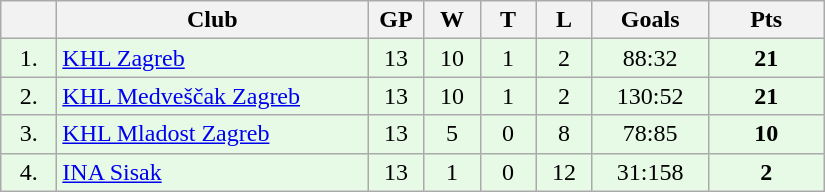<table class="wikitable">
<tr>
<th width="30"></th>
<th width="200">Club</th>
<th width="30">GP</th>
<th width="30">W</th>
<th width="30">T</th>
<th width="30">L</th>
<th width="70">Goals</th>
<th width="70">Pts</th>
</tr>
<tr bgcolor="#e6fae6" align="center">
<td>1.</td>
<td align="left"><a href='#'>KHL Zagreb</a></td>
<td>13</td>
<td>10</td>
<td>1</td>
<td>2</td>
<td>88:32</td>
<td><strong>21</strong></td>
</tr>
<tr bgcolor="#e6fae6" align="center">
<td>2.</td>
<td align="left"><a href='#'>KHL Medveščak Zagreb</a></td>
<td>13</td>
<td>10</td>
<td>1</td>
<td>2</td>
<td>130:52</td>
<td><strong>21</strong></td>
</tr>
<tr bgcolor="#e6fae6" align="center">
<td>3.</td>
<td align="left"><a href='#'>KHL Mladost Zagreb</a></td>
<td>13</td>
<td>5</td>
<td>0</td>
<td>8</td>
<td>78:85</td>
<td><strong>10</strong></td>
</tr>
<tr bgcolor="#e6fae6" align="center">
<td>4.</td>
<td align="left"><a href='#'>INA Sisak</a></td>
<td>13</td>
<td>1</td>
<td>0</td>
<td>12</td>
<td>31:158</td>
<td><strong>2</strong></td>
</tr>
</table>
